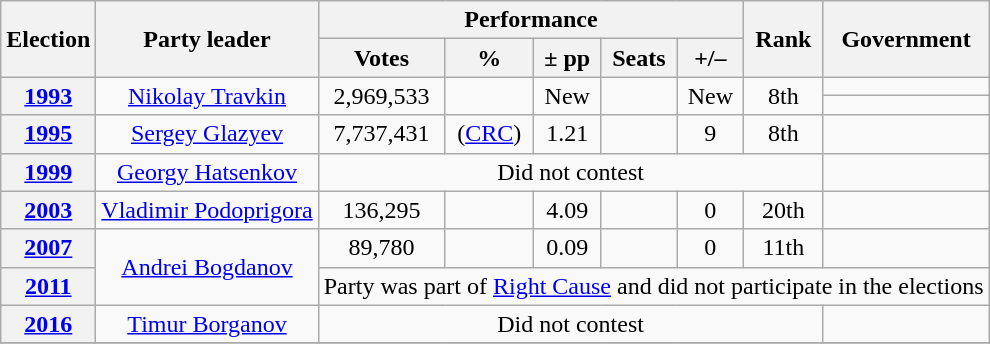<table class=wikitable style=text-align:center>
<tr>
<th rowspan="2"><strong>Election</strong></th>
<th rowspan="2">Party leader</th>
<th colspan="5" scope="col">Performance</th>
<th rowspan="2">Rank</th>
<th rowspan="2">Government</th>
</tr>
<tr>
<th><strong>Votes</strong></th>
<th><strong>%</strong></th>
<th><strong>± pp</strong></th>
<th><strong>Seats</strong></th>
<th><strong>+/–</strong></th>
</tr>
<tr>
<th rowspan="2"><a href='#'>1993</a></th>
<td rowspan="2"><a href='#'>Nikolay Travkin</a></td>
<td rowspan="2">2,969,533</td>
<td rowspan="2"></td>
<td rowspan="2">New</td>
<td rowspan="2"></td>
<td rowspan="2">New</td>
<td rowspan="2">8th</td>
<td></td>
</tr>
<tr>
<td></td>
</tr>
<tr>
<th><a href='#'>1995</a></th>
<td><a href='#'>Sergey Glazyev</a></td>
<td>7,737,431</td>
<td> (<a href='#'>CRC</a>)</td>
<td> 1.21</td>
<td></td>
<td> 9</td>
<td> 8th</td>
<td></td>
</tr>
<tr>
<th><a href='#'>1999</a></th>
<td><a href='#'>Georgy Hatsenkov</a></td>
<td rowspan=1 colspan=6>Did not contest</td>
<td></td>
</tr>
<tr>
<th><a href='#'>2003</a></th>
<td><a href='#'>Vladimir Podoprigora</a></td>
<td>136,295</td>
<td></td>
<td> 4.09</td>
<td></td>
<td> 0</td>
<td> 20th</td>
<td></td>
</tr>
<tr>
<th><a href='#'>2007</a></th>
<td rowspan="2"><a href='#'>Andrei Bogdanov</a></td>
<td>89,780</td>
<td></td>
<td> 0.09</td>
<td></td>
<td> 0</td>
<td> 11th</td>
<td></td>
</tr>
<tr>
<th><a href='#'>2011</a></th>
<td rowspan=1 colspan=8>Party was part of <a href='#'>Right Cause</a> and did not participate in the elections</td>
</tr>
<tr>
<th><a href='#'>2016</a></th>
<td><a href='#'>Timur Borganov</a></td>
<td rowspan=1 colspan=6>Did not contest</td>
<td></td>
</tr>
<tr>
</tr>
</table>
